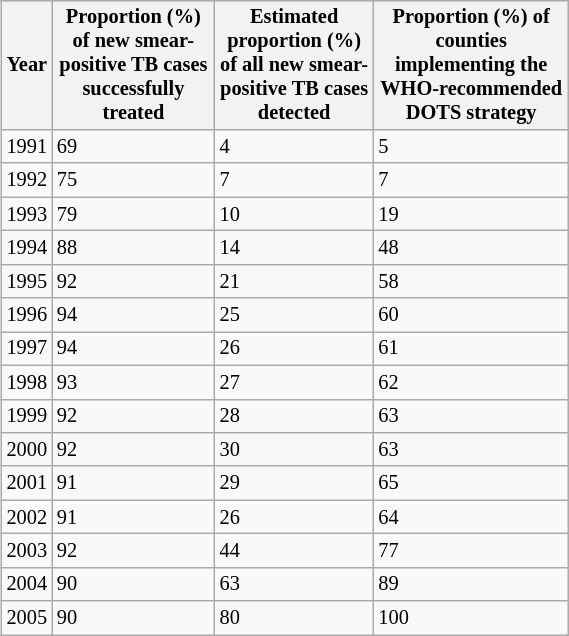<table class = "wikitable" style = "float:right; font-size:85%; margin-left:15px; width:30%">
<tr bgcolor="#efefef">
<th>Year</th>
<th>Proportion (%) of new smear-positive TB cases successfully treated</th>
<th>Estimated proportion (%) of all new smear-positive TB cases detected</th>
<th>Proportion (%) of counties implementing the WHO-recommended DOTS strategy</th>
</tr>
<tr>
<td>1991</td>
<td>69</td>
<td>4</td>
<td>5</td>
</tr>
<tr>
<td>1992</td>
<td>75</td>
<td>7</td>
<td>7</td>
</tr>
<tr>
<td>1993</td>
<td>79</td>
<td>10</td>
<td>19</td>
</tr>
<tr>
<td>1994</td>
<td>88</td>
<td>14</td>
<td>48</td>
</tr>
<tr>
<td>1995</td>
<td>92</td>
<td>21</td>
<td>58</td>
</tr>
<tr>
<td>1996</td>
<td>94</td>
<td>25</td>
<td>60</td>
</tr>
<tr>
<td>1997</td>
<td>94</td>
<td>26</td>
<td>61</td>
</tr>
<tr>
<td>1998</td>
<td>93</td>
<td>27</td>
<td>62</td>
</tr>
<tr>
<td>1999</td>
<td>92</td>
<td>28</td>
<td>63</td>
</tr>
<tr>
<td>2000</td>
<td>92</td>
<td>30</td>
<td>63</td>
</tr>
<tr>
<td>2001</td>
<td>91</td>
<td>29</td>
<td>65</td>
</tr>
<tr>
<td>2002</td>
<td>91</td>
<td>26</td>
<td>64</td>
</tr>
<tr>
<td>2003</td>
<td>92</td>
<td>44</td>
<td>77</td>
</tr>
<tr>
<td>2004</td>
<td>90</td>
<td>63</td>
<td>89</td>
</tr>
<tr>
<td>2005</td>
<td>90</td>
<td>80</td>
<td>100</td>
</tr>
</table>
